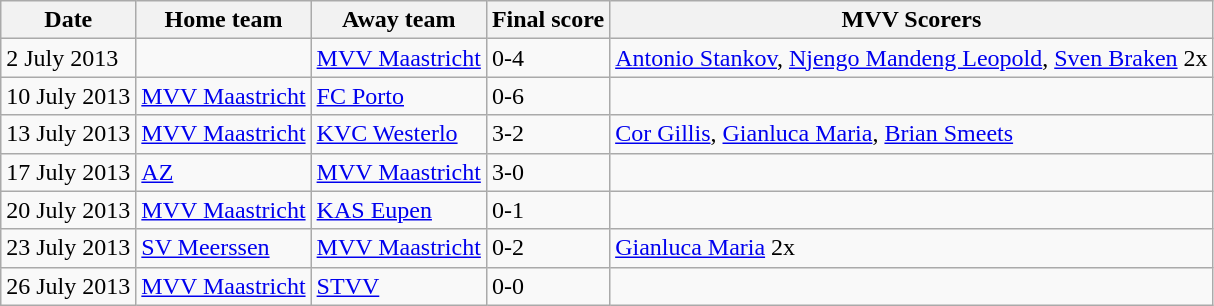<table class="wikitable sortable">
<tr>
<th>Date</th>
<th>Home team</th>
<th>Away team</th>
<th>Final score</th>
<th>MVV Scorers</th>
</tr>
<tr>
<td>2 July 2013</td>
<td></td>
<td><a href='#'>MVV Maastricht</a></td>
<td>0-4</td>
<td><a href='#'>Antonio Stankov</a>, <a href='#'>Njengo Mandeng Leopold</a>, <a href='#'>Sven Braken</a> 2x</td>
</tr>
<tr>
<td>10 July 2013</td>
<td><a href='#'>MVV Maastricht</a></td>
<td><a href='#'>FC Porto</a></td>
<td>0-6</td>
<td></td>
</tr>
<tr>
<td>13 July 2013</td>
<td><a href='#'>MVV Maastricht</a></td>
<td><a href='#'>KVC Westerlo</a></td>
<td>3-2</td>
<td><a href='#'>Cor Gillis</a>, <a href='#'>Gianluca Maria</a>, <a href='#'>Brian Smeets</a></td>
</tr>
<tr>
<td>17 July 2013</td>
<td><a href='#'>AZ</a></td>
<td><a href='#'>MVV Maastricht</a></td>
<td>3-0</td>
<td></td>
</tr>
<tr>
<td>20 July 2013</td>
<td><a href='#'>MVV Maastricht</a></td>
<td><a href='#'>KAS Eupen</a></td>
<td>0-1</td>
<td></td>
</tr>
<tr>
<td>23 July 2013</td>
<td><a href='#'>SV Meerssen</a></td>
<td><a href='#'>MVV Maastricht</a></td>
<td>0-2</td>
<td><a href='#'>Gianluca Maria</a> 2x</td>
</tr>
<tr>
<td>26 July 2013</td>
<td><a href='#'>MVV Maastricht</a></td>
<td><a href='#'>STVV</a></td>
<td>0-0</td>
<td></td>
</tr>
</table>
